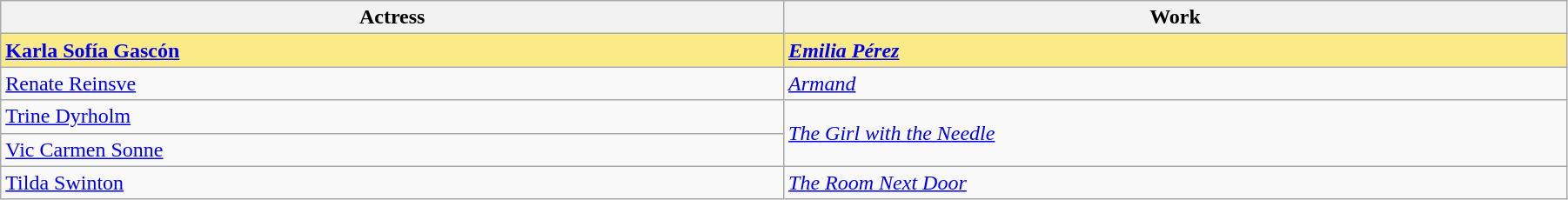<table class="sortable wikitable" width="95%" cellpadding="5">
<tr>
<th width="50%">Actress</th>
<th width="50%">Work</th>
</tr>
<tr>
<td style="background:#FAEB86"> <strong><a href='#'>Karla Sofía Gascón</a></strong></td>
<td style="background:#FAEB86"><strong><em><a href='#'>Emilia Pérez</a></em></strong></td>
</tr>
<tr>
<td> <a href='#'>Renate Reinsve</a></td>
<td><em><a href='#'>Armand</a></em></td>
</tr>
<tr>
<td> <a href='#'>Trine Dyrholm</a></td>
<td rowspan="2"><em><a href='#'>The Girl with the Needle</a></em></td>
</tr>
<tr>
<td> <a href='#'>Vic Carmen Sonne</a></td>
</tr>
<tr>
<td> <a href='#'>Tilda Swinton</a></td>
<td><em><a href='#'>The Room Next Door</a></em></td>
</tr>
</table>
